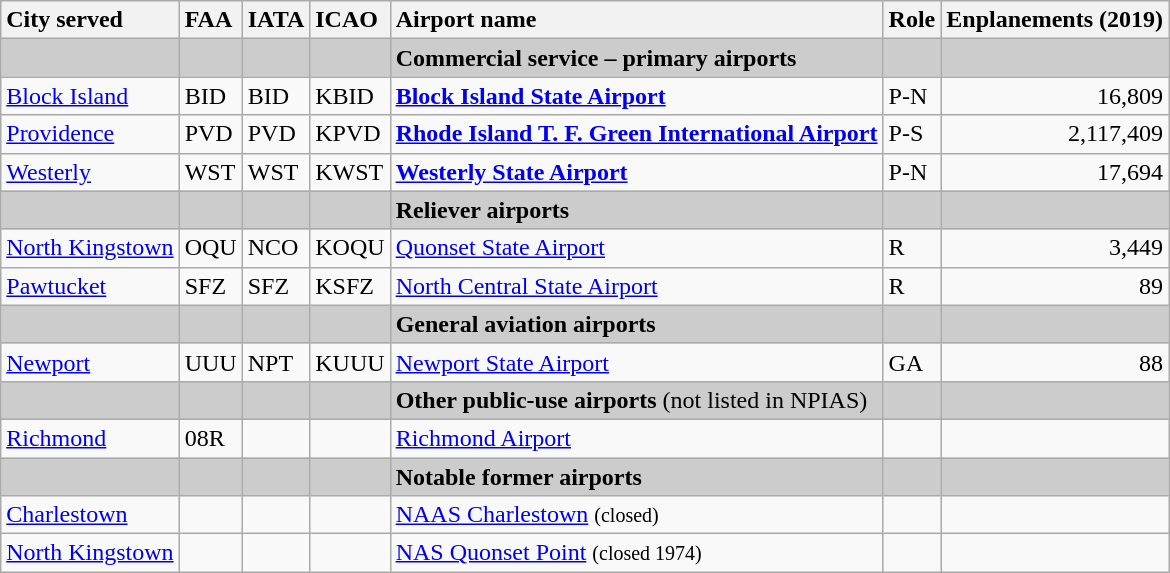<table class="wikitable sortable">
<tr valign=baseline>
<th style="white-space:nowrap; text-align:left;">City served</th>
<th style="white-space:nowrap; text-align:left;">FAA</th>
<th style="white-space:nowrap; text-align:left;">IATA</th>
<th style="white-space:nowrap; text-align:left;">ICAO</th>
<th style="white-space:nowrap; text-align:left;">Airport name</th>
<th style="white-space:nowrap; text-align:left;">Role</th>
<th style="white-space:nowrap; text-align:right;">Enplanements (2019)</th>
</tr>
<tr style="background:#CCCCCC;">
<td></td>
<td></td>
<td></td>
<td></td>
<td><strong>Commercial service – primary airports</strong></td>
<td></td>
<td><br><onlyinclude></td>
</tr>
<tr valign=top>
<td><a href='#'>Block Island</a></td>
<td>BID</td>
<td>BID</td>
<td>KBID</td>
<td><strong><a href='#'>Block Island State Airport</a></strong></td>
<td>P-N</td>
<td align=right>16,809</td>
</tr>
<tr valign=top>
<td><a href='#'>Providence</a></td>
<td>PVD</td>
<td>PVD</td>
<td>KPVD</td>
<td><strong><a href='#'>Rhode Island T. F. Green International Airport</a></strong></td>
<td>P-S</td>
<td align=right>2,117,409</td>
</tr>
<tr valign=top>
<td><a href='#'>Westerly</a></td>
<td>WST</td>
<td>WST</td>
<td>KWST</td>
<td><strong><a href='#'>Westerly State Airport</a></strong></td>
<td>P-N</td>
<td align=right>17,694<br></onlyinclude></td>
</tr>
<tr style="background:#CCCCCC;">
<td></td>
<td></td>
<td></td>
<td></td>
<td><strong>Reliever airports</strong></td>
<td></td>
<td></td>
</tr>
<tr valign=top>
<td><a href='#'>North Kingstown</a></td>
<td>OQU</td>
<td>NCO</td>
<td>KOQU</td>
<td><a href='#'>Quonset State Airport</a></td>
<td>R</td>
<td align=right>3,449</td>
</tr>
<tr valign=top>
<td><a href='#'>Pawtucket</a></td>
<td>SFZ</td>
<td>SFZ</td>
<td>KSFZ</td>
<td><a href='#'>North Central State Airport</a></td>
<td>R</td>
<td align=right>89</td>
</tr>
<tr style="background:#CCCCCC;">
<td></td>
<td></td>
<td></td>
<td></td>
<td><strong>General aviation airports</strong></td>
<td></td>
<td></td>
</tr>
<tr valign=top>
<td><a href='#'>Newport</a></td>
<td>UUU</td>
<td>NPT</td>
<td>KUUU</td>
<td><a href='#'>Newport State Airport</a></td>
<td>GA</td>
<td align=right>88</td>
</tr>
<tr style="background:#CCCCCC;">
<td></td>
<td></td>
<td></td>
<td></td>
<td><strong>Other public-use airports</strong> (not listed in NPIAS)</td>
<td></td>
<td></td>
</tr>
<tr valign=top>
<td><a href='#'>Richmond</a></td>
<td>08R</td>
<td></td>
<td></td>
<td><a href='#'>Richmond Airport</a></td>
<td></td>
<td></td>
</tr>
<tr style="background:#CCCCCC;">
<td></td>
<td></td>
<td></td>
<td></td>
<td><strong>Notable former airports</strong></td>
<td></td>
<td></td>
</tr>
<tr valign=top>
<td><a href='#'>Charlestown</a></td>
<td></td>
<td></td>
<td></td>
<td><a href='#'>NAAS Charlestown</a> <small>(closed) </small></td>
<td></td>
<td></td>
</tr>
<tr valign=top>
<td><a href='#'>North Kingstown</a></td>
<td></td>
<td></td>
<td></td>
<td><a href='#'>NAS Quonset Point</a> <small>(closed 1974)</small></td>
<td></td>
<td></td>
</tr>
</table>
